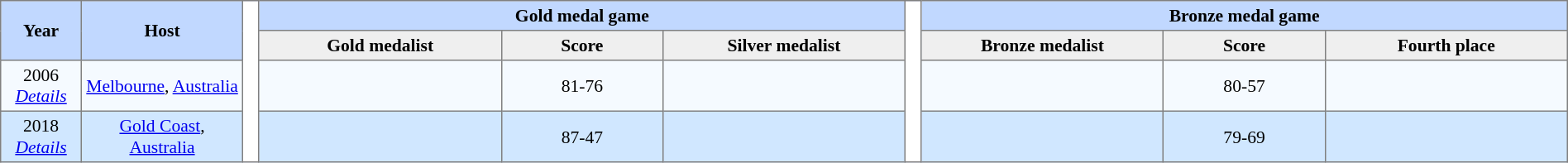<table border=1 style="border-collapse:collapse; font-size:90%; text-align:center;" cellpadding=3 cellspacing=0>
<tr bgcolor=#C1D8FF>
<th rowspan=2 width=5%>Year</th>
<th rowspan=2 width=10%>Host</th>
<th width=1% rowspan=4 bgcolor=ffffff></th>
<th colspan=3>Gold medal game</th>
<th width=1% rowspan=4 bgcolor=ffffff></th>
<th colspan=3>Bronze medal game</th>
</tr>
<tr bgcolor=#EFEFEF>
<th width=15%>Gold medalist</th>
<th width=10%>Score</th>
<th width=15%>Silver medalist</th>
<th width=15%>Bronze medalist</th>
<th width=10%>Score</th>
<th width=15%>Fourth place</th>
</tr>
<tr bgcolor=#F5FAFF>
<td>2006<br><em><a href='#'>Details</a></em></td>
<td><a href='#'>Melbourne</a>, <a href='#'>Australia</a></td>
<td><strong></strong></td>
<td>81-76</td>
<td></td>
<td></td>
<td>80-57</td>
<td></td>
</tr>
<tr bgcolor=#D0E7FF>
<td>2018<br><em><a href='#'>Details</a></em></td>
<td><a href='#'>Gold Coast</a>, <a href='#'>Australia</a></td>
<td><strong></strong></td>
<td>87-47</td>
<td></td>
<td></td>
<td>79-69</td>
<td></td>
</tr>
</table>
